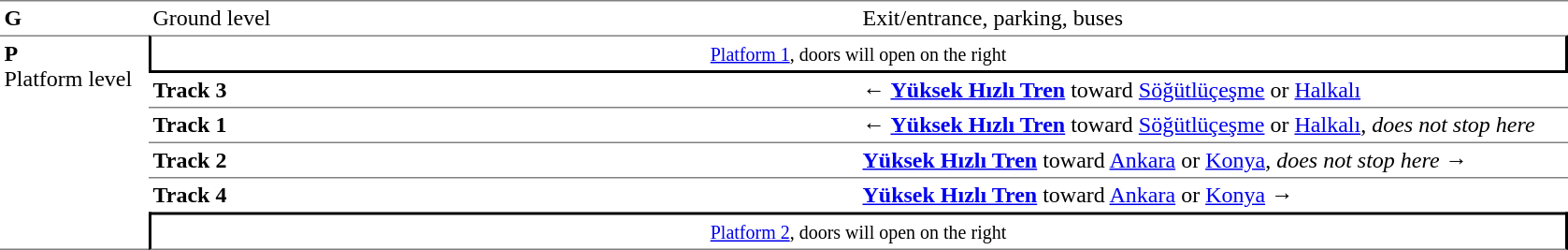<table table border=0 cellspacing=0 cellpadding=3>
<tr>
<td style="border-top:solid 1px gray;vertical-align:top;" width=50><strong>G</strong></td>
<td style="border-top:solid 1px gray;vertical-align:top;" width=100>Ground level</td>
<td style="border-top:solid 1px gray;vertical-align:top;" width=500>Exit/entrance, parking, buses</td>
</tr>
<tr>
<td style="border-top:solid 1px gray;border-bottom:solid 1px gray;vertical-align:top;" width=100 rowspan=8><strong>P</strong><br>Platform level</td>
</tr>
<tr>
<td style="border-top:solid 1px gray;border-right:solid 2px black;border-left:solid 2px black;border-bottom:solid 2px black;text-align:center;" colspan=2><small><a href='#'>Platform 1</a>, doors will open on the right</small> </td>
</tr>
<tr>
<td style="border-bottom:solid 1px gray;" width=100><strong>Track 3</strong></td>
<td style="border-bottom:solid 1px gray;" width=500>← <strong><a href='#'><span>Yüksek Hızlı Tren</span></a></strong> toward <a href='#'>Söğütlüçeşme</a> or <a href='#'>Halkalı</a></td>
</tr>
<tr>
<td style="border-bottom:solid 1px gray;" width=100><strong>Track 1</strong></td>
<td style="border-bottom:solid 1px gray;" width=500>← <strong><a href='#'><span>Yüksek Hızlı Tren</span></a></strong> toward <a href='#'>Söğütlüçeşme</a> or <a href='#'>Halkalı</a>, <em>does not stop here</em></td>
</tr>
<tr>
<td style="border-bottom:solid 1px gray;" width=500 width=100><strong>Track 2</strong></td>
<td style="border-bottom:solid 1px gray;" width=500 width=500><strong><a href='#'><span>Yüksek Hızlı Tren</span></a></strong> toward <a href='#'>Ankara</a> or <a href='#'>Konya</a>, <em>does not stop here</em> →</td>
</tr>
<tr>
<td width=100><strong>Track 4</strong></td>
<td width=500><strong><a href='#'><span>Yüksek Hızlı Tren</span></a></strong> toward <a href='#'>Ankara</a> or <a href='#'>Konya</a> →</td>
</tr>
<tr>
<td style="border-bottom:solid 1px gray;border-top:solid 2px black;border-right:solid 2px black;border-left:solid 2px black;text-align:center;" colspan=2><small><a href='#'>Platform 2</a>, doors will open on the right</small> </td>
</tr>
</table>
